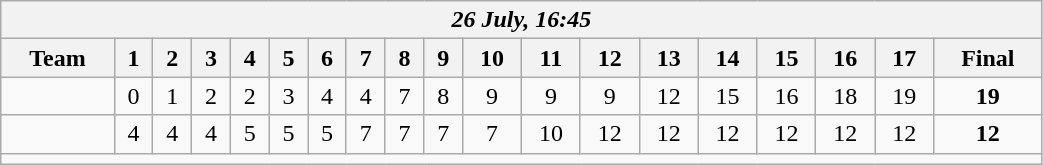<table class=wikitable style="text-align:center; width: 55%">
<tr>
<th colspan=20><em>26 July, 16:45</em></th>
</tr>
<tr>
<th>Team</th>
<th>1</th>
<th>2</th>
<th>3</th>
<th>4</th>
<th>5</th>
<th>6</th>
<th>7</th>
<th>8</th>
<th>9</th>
<th>10</th>
<th>11</th>
<th>12</th>
<th>13</th>
<th>14</th>
<th>15</th>
<th>16</th>
<th>17</th>
<th>Final</th>
</tr>
<tr>
<td align=left><strong></strong></td>
<td>0</td>
<td>1</td>
<td>2</td>
<td>2</td>
<td>3</td>
<td>4</td>
<td>4</td>
<td>7</td>
<td>8</td>
<td>9</td>
<td>9</td>
<td>9</td>
<td>12</td>
<td>15</td>
<td>16</td>
<td>18</td>
<td>19</td>
<td><strong>19</strong></td>
</tr>
<tr>
<td align=left></td>
<td>4</td>
<td>4</td>
<td>4</td>
<td>5</td>
<td>5</td>
<td>5</td>
<td>7</td>
<td>7</td>
<td>7</td>
<td>7</td>
<td>10</td>
<td>12</td>
<td>12</td>
<td>12</td>
<td>12</td>
<td>12</td>
<td>12</td>
<td><strong>12</strong></td>
</tr>
<tr>
<td colspan=20></td>
</tr>
</table>
